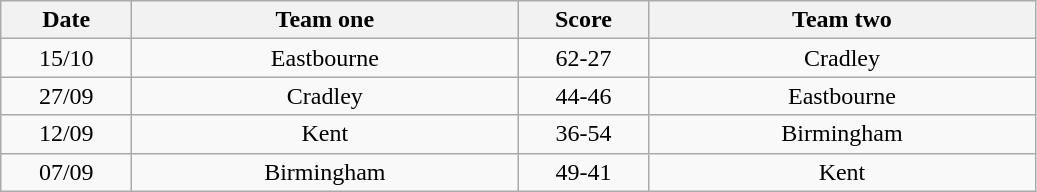<table class="wikitable" style="text-align: center">
<tr>
<th width=80>Date</th>
<th width=250>Team one</th>
<th width=80>Score</th>
<th width=250>Team two</th>
</tr>
<tr>
<td>15/10</td>
<td>Eastbourne</td>
<td>62-27</td>
<td>Cradley</td>
</tr>
<tr>
<td>27/09</td>
<td>Cradley</td>
<td>44-46</td>
<td>Eastbourne</td>
</tr>
<tr>
<td>12/09</td>
<td>Kent</td>
<td>36-54</td>
<td>Birmingham</td>
</tr>
<tr>
<td>07/09</td>
<td>Birmingham</td>
<td>49-41</td>
<td>Kent</td>
</tr>
</table>
